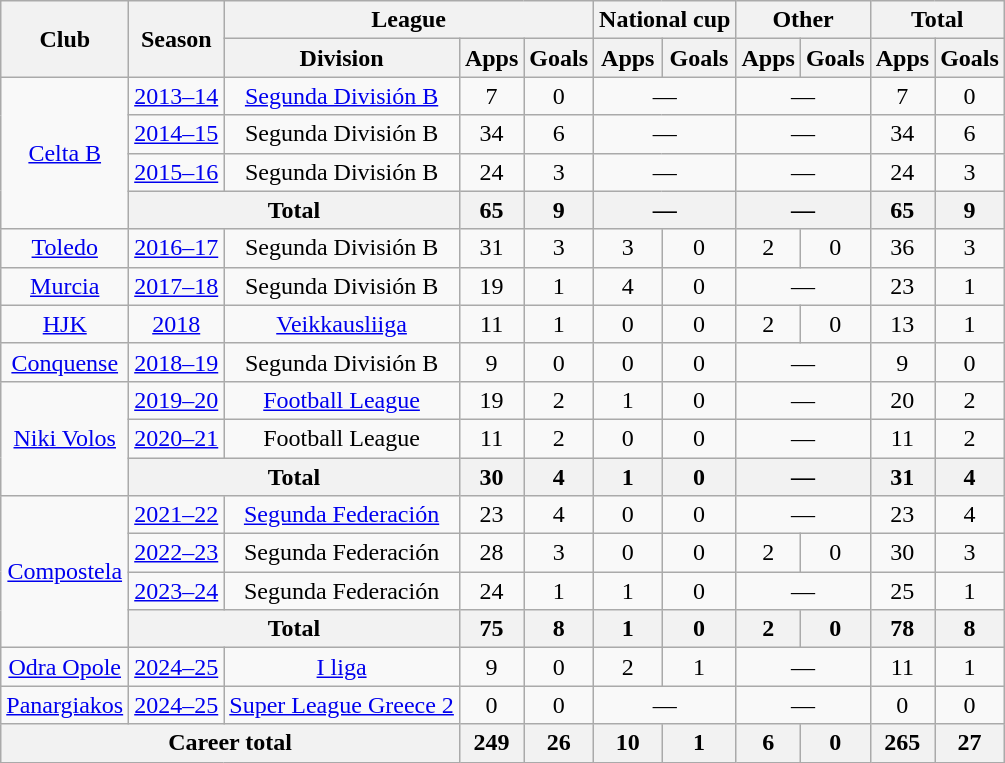<table class="wikitable" style="text-align: center;">
<tr>
<th rowspan="2">Club</th>
<th rowspan="2">Season</th>
<th colspan="3">League</th>
<th colspan="2">National cup</th>
<th colspan="2">Other</th>
<th colspan="2">Total</th>
</tr>
<tr>
<th>Division</th>
<th>Apps</th>
<th>Goals</th>
<th>Apps</th>
<th>Goals</th>
<th>Apps</th>
<th>Goals</th>
<th>Apps</th>
<th>Goals</th>
</tr>
<tr>
<td rowspan="4"><a href='#'>Celta B</a></td>
<td><a href='#'>2013–14</a></td>
<td><a href='#'>Segunda División B</a></td>
<td>7</td>
<td>0</td>
<td colspan="2">—</td>
<td colspan="2">—</td>
<td>7</td>
<td>0</td>
</tr>
<tr>
<td><a href='#'>2014–15</a></td>
<td>Segunda División B</td>
<td>34</td>
<td>6</td>
<td colspan="2">—</td>
<td colspan="2">—</td>
<td>34</td>
<td>6</td>
</tr>
<tr>
<td><a href='#'>2015–16</a></td>
<td>Segunda División B</td>
<td>24</td>
<td>3</td>
<td colspan="2">—</td>
<td colspan="2">—</td>
<td>24</td>
<td>3</td>
</tr>
<tr>
<th colspan="2">Total</th>
<th>65</th>
<th>9</th>
<th colspan="2">—</th>
<th colspan="2">—</th>
<th>65</th>
<th>9</th>
</tr>
<tr>
<td><a href='#'>Toledo</a></td>
<td><a href='#'>2016–17</a></td>
<td>Segunda División B</td>
<td>31</td>
<td>3</td>
<td>3</td>
<td>0</td>
<td>2</td>
<td>0</td>
<td>36</td>
<td>3</td>
</tr>
<tr>
<td><a href='#'>Murcia</a></td>
<td><a href='#'>2017–18</a></td>
<td>Segunda División B</td>
<td>19</td>
<td>1</td>
<td>4</td>
<td>0</td>
<td colspan="2">—</td>
<td>23</td>
<td>1</td>
</tr>
<tr>
<td><a href='#'>HJK</a></td>
<td><a href='#'>2018</a></td>
<td><a href='#'>Veikkausliiga</a></td>
<td>11</td>
<td>1</td>
<td>0</td>
<td>0</td>
<td>2</td>
<td>0</td>
<td>13</td>
<td>1</td>
</tr>
<tr>
<td><a href='#'>Conquense</a></td>
<td><a href='#'>2018–19</a></td>
<td>Segunda División B</td>
<td>9</td>
<td>0</td>
<td>0</td>
<td>0</td>
<td colspan="2">—</td>
<td>9</td>
<td>0</td>
</tr>
<tr>
<td rowspan="3"><a href='#'>Niki Volos</a></td>
<td><a href='#'>2019–20</a></td>
<td><a href='#'>Football League</a></td>
<td>19</td>
<td>2</td>
<td>1</td>
<td>0</td>
<td colspan="2">—</td>
<td>20</td>
<td>2</td>
</tr>
<tr>
<td><a href='#'>2020–21</a></td>
<td>Football League</td>
<td>11</td>
<td>2</td>
<td>0</td>
<td>0</td>
<td colspan="2">—</td>
<td>11</td>
<td>2</td>
</tr>
<tr>
<th colspan="2">Total</th>
<th>30</th>
<th>4</th>
<th>1</th>
<th>0</th>
<th colspan="2">—</th>
<th>31</th>
<th>4</th>
</tr>
<tr>
<td rowspan="4"><a href='#'>Compostela</a></td>
<td><a href='#'>2021–22</a></td>
<td><a href='#'>Segunda Federación</a></td>
<td>23</td>
<td>4</td>
<td>0</td>
<td>0</td>
<td colspan="2">—</td>
<td>23</td>
<td>4</td>
</tr>
<tr>
<td><a href='#'>2022–23</a></td>
<td>Segunda Federación</td>
<td>28</td>
<td>3</td>
<td>0</td>
<td>0</td>
<td>2</td>
<td>0</td>
<td>30</td>
<td>3</td>
</tr>
<tr>
<td><a href='#'>2023–24</a></td>
<td>Segunda Federación</td>
<td>24</td>
<td>1</td>
<td>1</td>
<td>0</td>
<td colspan="2">—</td>
<td>25</td>
<td>1</td>
</tr>
<tr>
<th colspan="2">Total</th>
<th>75</th>
<th>8</th>
<th>1</th>
<th>0</th>
<th>2</th>
<th>0</th>
<th>78</th>
<th>8</th>
</tr>
<tr>
<td><a href='#'>Odra Opole</a></td>
<td><a href='#'>2024–25</a></td>
<td><a href='#'>I liga</a></td>
<td>9</td>
<td>0</td>
<td>2</td>
<td>1</td>
<td colspan="2">—</td>
<td>11</td>
<td>1</td>
</tr>
<tr>
<td><a href='#'>Panargiakos</a></td>
<td><a href='#'>2024–25</a></td>
<td><a href='#'>Super League Greece 2</a></td>
<td>0</td>
<td>0</td>
<td colspan="2">—</td>
<td colspan="2">—</td>
<td>0</td>
<td>0</td>
</tr>
<tr>
<th colspan="3">Career total</th>
<th>249</th>
<th>26</th>
<th>10</th>
<th>1</th>
<th>6</th>
<th>0</th>
<th>265</th>
<th>27</th>
</tr>
</table>
